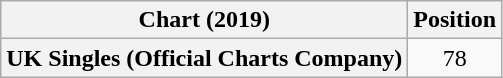<table class="wikitable plainrowheaders" style="text-align:center">
<tr>
<th scope="col">Chart (2019)</th>
<th scope="col">Position</th>
</tr>
<tr>
<th scope="row">UK Singles (Official Charts Company)</th>
<td>78</td>
</tr>
</table>
